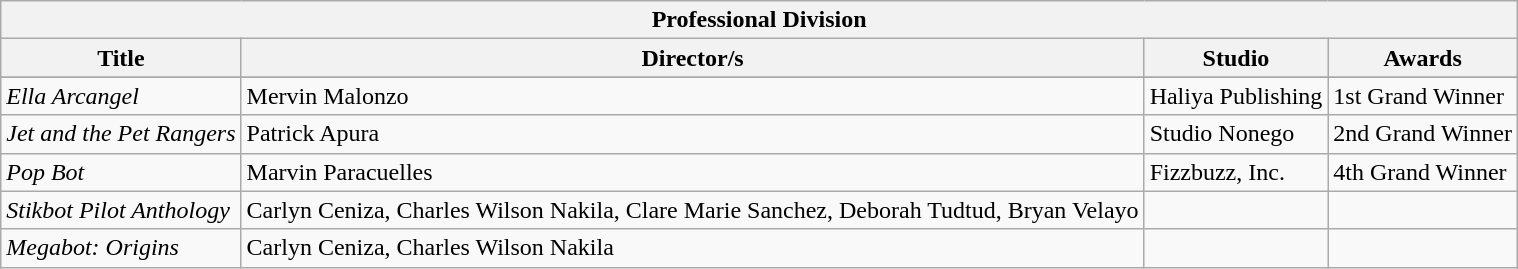<table class="sortable wikitable">
<tr>
<th colspan="4" align="center">Professional Division</th>
</tr>
<tr>
<th>Title</th>
<th>Director/s</th>
<th>Studio</th>
<th>Awards</th>
</tr>
<tr>
</tr>
<tr>
<td><em>Ella Arcangel</em></td>
<td>Mervin Malonzo</td>
<td>Haliya Publishing</td>
<td>1st Grand Winner</td>
</tr>
<tr>
<td><em>Jet and the Pet Rangers</em></td>
<td>Patrick Apura</td>
<td>Studio Nonego</td>
<td>2nd Grand Winner</td>
</tr>
<tr>
<td><em>Pop Bot</em></td>
<td>Marvin Paracuelles</td>
<td>Fizzbuzz, Inc.</td>
<td>4th Grand Winner</td>
</tr>
<tr>
<td><em>Stikbot Pilot Anthology</em></td>
<td>Carlyn Ceniza, Charles Wilson Nakila, Clare Marie Sanchez, Deborah Tudtud, Bryan Velayo</td>
<td></td>
<td></td>
</tr>
<tr>
<td><em>Megabot: Origins</em></td>
<td>Carlyn Ceniza, Charles Wilson Nakila</td>
<td></td>
<td></td>
</tr>
</table>
